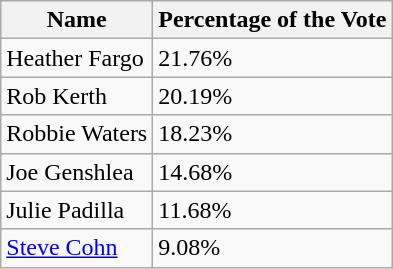<table class="wikitable">
<tr>
<th>Name</th>
<th>Percentage of the Vote</th>
</tr>
<tr>
<td>Heather Fargo</td>
<td>21.76%</td>
</tr>
<tr>
<td>Rob Kerth</td>
<td>20.19%</td>
</tr>
<tr>
<td>Robbie Waters</td>
<td>18.23%</td>
</tr>
<tr>
<td>Joe Genshlea</td>
<td>14.68%</td>
</tr>
<tr>
<td>Julie Padilla</td>
<td>11.68%</td>
</tr>
<tr>
<td><a href='#'>Steve Cohn</a></td>
<td>9.08%</td>
</tr>
</table>
